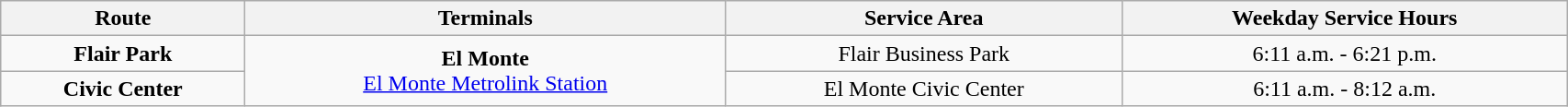<table class="wikitable" style="text-align:center; width:90%">
<tr>
<th>Route</th>
<th><strong>Terminals</strong></th>
<th>Service Area</th>
<th>Weekday Service Hours</th>
</tr>
<tr>
<td><strong>Flair Park</strong></td>
<td rowspan="2"><strong>El Monte</strong> <br><a href='#'>El Monte Metrolink Station</a></td>
<td>Flair Business Park</td>
<td>6:11 a.m. - 6:21 p.m.</td>
</tr>
<tr>
<td><strong>Civic Center</strong></td>
<td>El Monte Civic Center</td>
<td>6:11 a.m. - 8:12 a.m.</td>
</tr>
</table>
